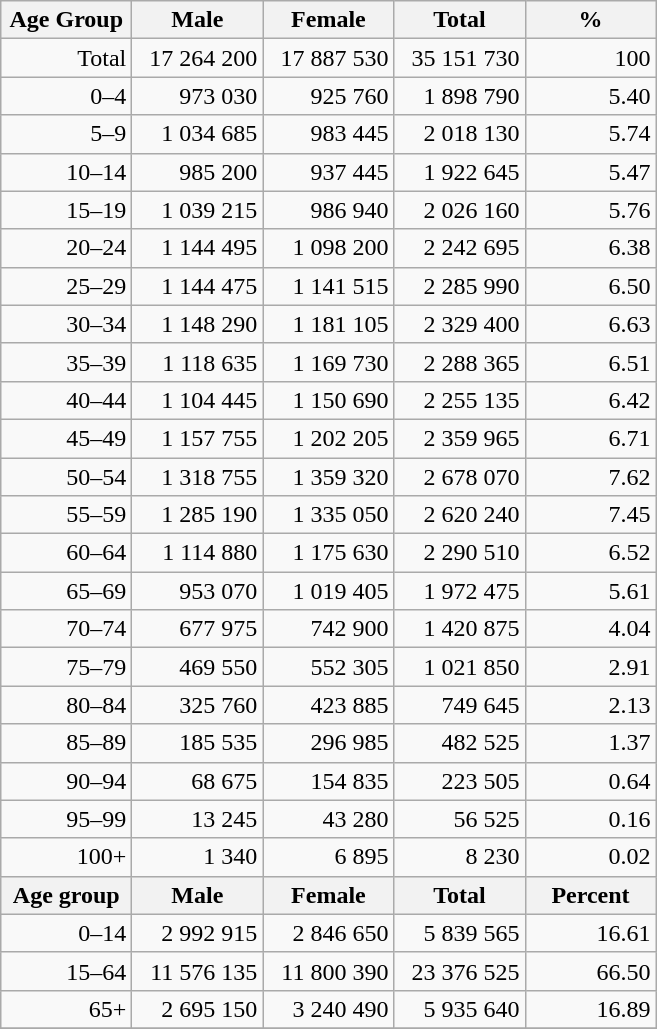<table class="wikitable sortable sticky-header" style=text-align:left;">
<tr>
<th width="80pt">Age Group</th>
<th width="80pt">Male</th>
<th width="80pt">Female</th>
<th width="80pt">Total</th>
<th width="80pt">%</th>
</tr>
<tr>
<td align="right">Total</td>
<td align="right">17 264 200</td>
<td align="right">17 887 530</td>
<td align="right">35 151 730</td>
<td align="right">100</td>
</tr>
<tr>
<td align="right">0–4</td>
<td align="right">973 030</td>
<td align="right">925 760</td>
<td align="right">1 898 790</td>
<td align="right">5.40</td>
</tr>
<tr>
<td align="right">5–9</td>
<td align="right">1 034 685</td>
<td align="right">983 445</td>
<td align="right">2 018 130</td>
<td align="right">5.74</td>
</tr>
<tr>
<td align="right">10–14</td>
<td align="right">985 200</td>
<td align="right">937 445</td>
<td align="right">1 922 645</td>
<td align="right">5.47</td>
</tr>
<tr>
<td align="right">15–19</td>
<td align="right">1 039 215</td>
<td align="right">986 940</td>
<td align="right">2 026 160</td>
<td align="right">5.76</td>
</tr>
<tr>
<td align="right">20–24</td>
<td align="right">1 144 495</td>
<td align="right">1 098 200</td>
<td align="right">2 242 695</td>
<td align="right">6.38</td>
</tr>
<tr>
<td align="right">25–29</td>
<td align="right">1 144 475</td>
<td align="right">1 141 515</td>
<td align="right">2 285 990</td>
<td align="right">6.50</td>
</tr>
<tr>
<td align="right">30–34</td>
<td align="right">1 148 290</td>
<td align="right">1 181 105</td>
<td align="right">2 329 400</td>
<td align="right">6.63</td>
</tr>
<tr>
<td align="right">35–39</td>
<td align="right">1 118 635</td>
<td align="right">1 169 730</td>
<td align="right">2 288 365</td>
<td align="right">6.51</td>
</tr>
<tr>
<td align="right">40–44</td>
<td align="right">1 104 445</td>
<td align="right">1 150 690</td>
<td align="right">2 255 135</td>
<td align="right">6.42</td>
</tr>
<tr>
<td align="right">45–49</td>
<td align="right">1 157 755</td>
<td align="right">1 202 205</td>
<td align="right">2 359 965</td>
<td align="right">6.71</td>
</tr>
<tr>
<td align="right">50–54</td>
<td align="right">1 318 755</td>
<td align="right">1 359 320</td>
<td align="right">2 678 070</td>
<td align="right">7.62</td>
</tr>
<tr>
<td align="right">55–59</td>
<td align="right">1 285 190</td>
<td align="right">1 335 050</td>
<td align="right">2 620 240</td>
<td align="right">7.45</td>
</tr>
<tr>
<td align="right">60–64</td>
<td align="right">1 114 880</td>
<td align="right">1 175 630</td>
<td align="right">2 290 510</td>
<td align="right">6.52</td>
</tr>
<tr>
<td align="right">65–69</td>
<td align="right">953 070</td>
<td align="right">1 019 405</td>
<td align="right">1 972 475</td>
<td align="right">5.61</td>
</tr>
<tr>
<td align="right">70–74</td>
<td align="right">677 975</td>
<td align="right">742 900</td>
<td align="right">1 420 875</td>
<td align="right">4.04</td>
</tr>
<tr>
<td align="right">75–79</td>
<td align="right">469 550</td>
<td align="right">552 305</td>
<td align="right">1 021 850</td>
<td align="right">2.91</td>
</tr>
<tr>
<td align="right">80–84</td>
<td align="right">325 760</td>
<td align="right">423 885</td>
<td align="right">749 645</td>
<td align="right">2.13</td>
</tr>
<tr>
<td align="right">85–89</td>
<td align="right">185 535</td>
<td align="right">296 985</td>
<td align="right">482 525</td>
<td align="right">1.37</td>
</tr>
<tr>
<td align="right">90–94</td>
<td align="right">68 675</td>
<td align="right">154 835</td>
<td align="right">223 505</td>
<td align="right">0.64</td>
</tr>
<tr>
<td align="right">95–99</td>
<td align="right">13 245</td>
<td align="right">43 280</td>
<td align="right">56 525</td>
<td align="right">0.16</td>
</tr>
<tr>
<td align="right">100+</td>
<td align="right">1 340</td>
<td align="right">6 895</td>
<td align="right">8 230</td>
<td align="right">0.02</td>
</tr>
<tr>
<th width="50">Age group</th>
<th width="80pt">Male</th>
<th width="80">Female</th>
<th width="80">Total</th>
<th width="50">Percent</th>
</tr>
<tr>
<td align="right">0–14</td>
<td align="right">2 992 915</td>
<td align="right">2 846 650</td>
<td align="right">5 839 565</td>
<td align="right">16.61</td>
</tr>
<tr>
<td align="right">15–64</td>
<td align="right">11 576 135</td>
<td align="right">11 800 390</td>
<td align="right">23 376 525</td>
<td align="right">66.50</td>
</tr>
<tr>
<td align="right">65+</td>
<td align="right">2 695 150</td>
<td align="right">3 240 490</td>
<td align="right">5 935 640</td>
<td align="right">16.89</td>
</tr>
<tr>
</tr>
</table>
